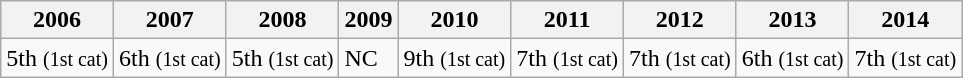<table class="wikitable">
<tr>
<th>2006</th>
<th>2007</th>
<th>2008</th>
<th>2009</th>
<th>2010</th>
<th>2011</th>
<th>2012</th>
<th>2013</th>
<th>2014</th>
</tr>
<tr>
<td><abbr>5th</abbr> <small>(<abbr>1st cat</abbr>)</small></td>
<td><abbr>6th</abbr> <small>(<abbr>1st cat</abbr>)</small></td>
<td><abbr>5th</abbr> <small>(<abbr>1st cat</abbr>)</small></td>
<td><abbr>NC</abbr></td>
<td><abbr>9th</abbr> <small>(<abbr>1st cat</abbr>)</small></td>
<td><abbr>7th</abbr> <small>(<abbr>1st cat</abbr>)</small></td>
<td><abbr>7th</abbr> <small>(<abbr>1st cat</abbr>)</small></td>
<td><abbr>6th</abbr> <small>(<abbr>1st cat</abbr>)</small></td>
<td><abbr>7th</abbr> <small>(<abbr>1st cat</abbr>)</small></td>
</tr>
</table>
